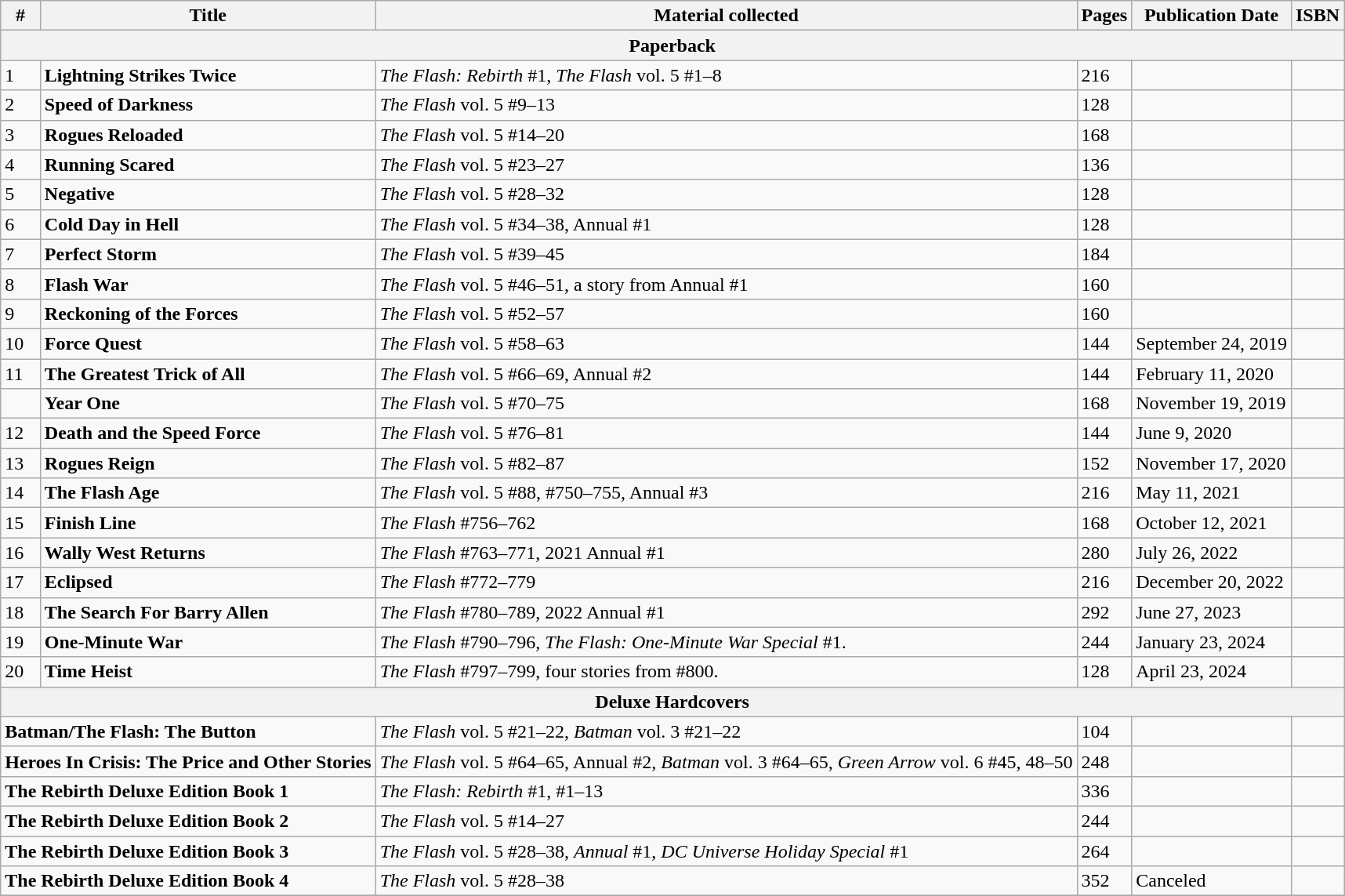<table class="wikitable sortable">
<tr>
<th class="unsortable">#</th>
<th>Title</th>
<th>Material collected</th>
<th class="unsortable">Pages</th>
<th>Publication Date</th>
<th class="unsortable">ISBN</th>
</tr>
<tr>
<th colspan="6">Paperback</th>
</tr>
<tr>
<td>1</td>
<td><strong>Lightning Strikes Twice</strong></td>
<td><em>The Flash: Rebirth</em> #1, <em>The Flash</em> vol. 5 #1–8</td>
<td>216</td>
<td></td>
<td align="right"></td>
</tr>
<tr>
<td>2</td>
<td><strong>Speed of Darkness</strong></td>
<td><em>The Flash</em> vol. 5 #9–13</td>
<td>128</td>
<td></td>
<td align="right"></td>
</tr>
<tr>
<td>3</td>
<td><strong>Rogues Reloaded</strong></td>
<td><em>The Flash</em> vol. 5 #14–20</td>
<td>168</td>
<td></td>
<td align="right"></td>
</tr>
<tr>
<td>4</td>
<td><strong>Running Scared</strong></td>
<td><em>The Flash</em> vol. 5 #23–27</td>
<td>136</td>
<td></td>
<td align="right"></td>
</tr>
<tr>
<td>5</td>
<td><strong>Negative</strong></td>
<td><em>The Flash</em> vol. 5 #28–32</td>
<td>128</td>
<td></td>
<td align="right"></td>
</tr>
<tr>
<td>6</td>
<td><strong>Cold Day in Hell</strong></td>
<td><em>The Flash</em> vol. 5 #34–38, Annual #1</td>
<td>128</td>
<td></td>
<td align="right"></td>
</tr>
<tr>
<td>7</td>
<td><strong>Perfect Storm</strong></td>
<td><em>The Flash</em> vol. 5 #39–45</td>
<td>184</td>
<td></td>
<td align="right"></td>
</tr>
<tr>
<td>8</td>
<td><strong>Flash War</strong></td>
<td><em>The Flash</em> vol. 5 #46–51, a story from Annual #1</td>
<td>160</td>
<td></td>
<td align="right"></td>
</tr>
<tr>
<td>9</td>
<td><strong>Reckoning of the Forces</strong></td>
<td><em>The Flash</em> vol. 5 #52–57</td>
<td>160</td>
<td></td>
<td align="right"></td>
</tr>
<tr>
<td>10</td>
<td><strong>Force Quest</strong></td>
<td><em>The Flash</em> vol. 5 #58–63</td>
<td>144</td>
<td>September 24, 2019</td>
<td align="right"></td>
</tr>
<tr>
<td>11</td>
<td><strong>The Greatest Trick of All</strong></td>
<td><em>The Flash</em> vol. 5 #66–69, Annual #2</td>
<td>144</td>
<td>February 11, 2020</td>
<td align="right"></td>
</tr>
<tr>
<td></td>
<td><strong>Year One</strong></td>
<td><em>The Flash</em> vol. 5 #70–75</td>
<td>168</td>
<td>November 19, 2019</td>
<td align="right"></td>
</tr>
<tr>
<td>12</td>
<td><strong>Death and the Speed Force</strong></td>
<td><em>The Flash</em> vol. 5 #76–81</td>
<td>144</td>
<td>June 9, 2020</td>
<td align="right"></td>
</tr>
<tr>
<td>13</td>
<td><strong>Rogues Reign</strong></td>
<td><em>The Flash</em> vol. 5 #82–87</td>
<td>152</td>
<td>November 17, 2020</td>
<td align="right"></td>
</tr>
<tr>
<td>14</td>
<td><strong>The Flash Age</strong></td>
<td><em>The Flash</em> vol. 5 #88, #750–755, Annual #3</td>
<td>216</td>
<td>May 11, 2021</td>
<td align="right"></td>
</tr>
<tr>
<td>15</td>
<td><strong>Finish Line</strong></td>
<td><em>The Flash</em> #756–762</td>
<td>168</td>
<td>October 12, 2021</td>
<td align="right"></td>
</tr>
<tr>
<td>16</td>
<td><strong>Wally West Returns</strong></td>
<td><em>The Flash</em> #763–771, 2021 Annual #1</td>
<td>280</td>
<td>July 26, 2022</td>
<td align="right"></td>
</tr>
<tr>
<td>17</td>
<td><strong>Eclipsed</strong></td>
<td><em>The Flash</em> #772–779</td>
<td>216</td>
<td>December 20, 2022</td>
<td align="right"></td>
</tr>
<tr>
<td>18</td>
<td><strong>The Search For Barry Allen</strong></td>
<td><em>The Flash</em> #780–789, 2022 Annual #1</td>
<td>292</td>
<td>June 27, 2023</td>
<td align="right"></td>
</tr>
<tr>
<td>19</td>
<td><strong>One-Minute War</strong></td>
<td><em>The Flash</em> #790–796, <em>The Flash: One-Minute War Special</em> #1.</td>
<td>244</td>
<td>January 23, 2024</td>
<td></td>
</tr>
<tr>
<td>20</td>
<td><strong>Time Heist</strong></td>
<td><em>The Flash</em> #797–799, four stories from #800.</td>
<td>128</td>
<td>April 23, 2024</td>
<td></td>
</tr>
<tr>
<th colspan="6">Deluxe Hardcovers</th>
</tr>
<tr>
<td colspan="2"><strong>Batman/The Flash: The Button</strong></td>
<td><em>The Flash</em> vol. 5 #21–22, <em>Batman</em> vol. 3 #21–22</td>
<td>104</td>
<td></td>
<td align="right"></td>
</tr>
<tr>
<td colspan="2"><strong>Heroes In Crisis: The Price and Other Stories</strong></td>
<td><em>The Flash</em> vol. 5 #64–65, Annual #2, <em>Batman</em> vol. 3 #64–65, <em>Green Arrow</em> vol. 6 #45, 48–50</td>
<td>248</td>
<td></td>
<td align="right"></td>
</tr>
<tr>
<td colspan="2"><strong>The Rebirth Deluxe Edition Book 1</strong></td>
<td><em>The Flash: Rebirth</em> #1, #1–13</td>
<td>336</td>
<td></td>
<td align="right"></td>
</tr>
<tr>
<td colspan="2"><strong>The Rebirth Deluxe Edition Book 2</strong></td>
<td><em>The Flash</em> vol. 5 #14–27</td>
<td>244</td>
<td></td>
<td align="right"></td>
</tr>
<tr>
<td colspan="2"><strong>The Rebirth Deluxe Edition Book 3</strong></td>
<td><em>The Flash</em> vol. 5 #28–38, <em>Annual</em> #1, <em>DC Universe Holiday Special</em> #1</td>
<td>264</td>
<td></td>
<td align="right"></td>
</tr>
<tr>
<td colspan="2"><strong>The Rebirth Deluxe Edition Book 4</strong></td>
<td><em>The Flash</em> vol. 5 #28–38</td>
<td>352</td>
<td>Canceled</td>
<td align="right"></td>
</tr>
<tr>
</tr>
</table>
